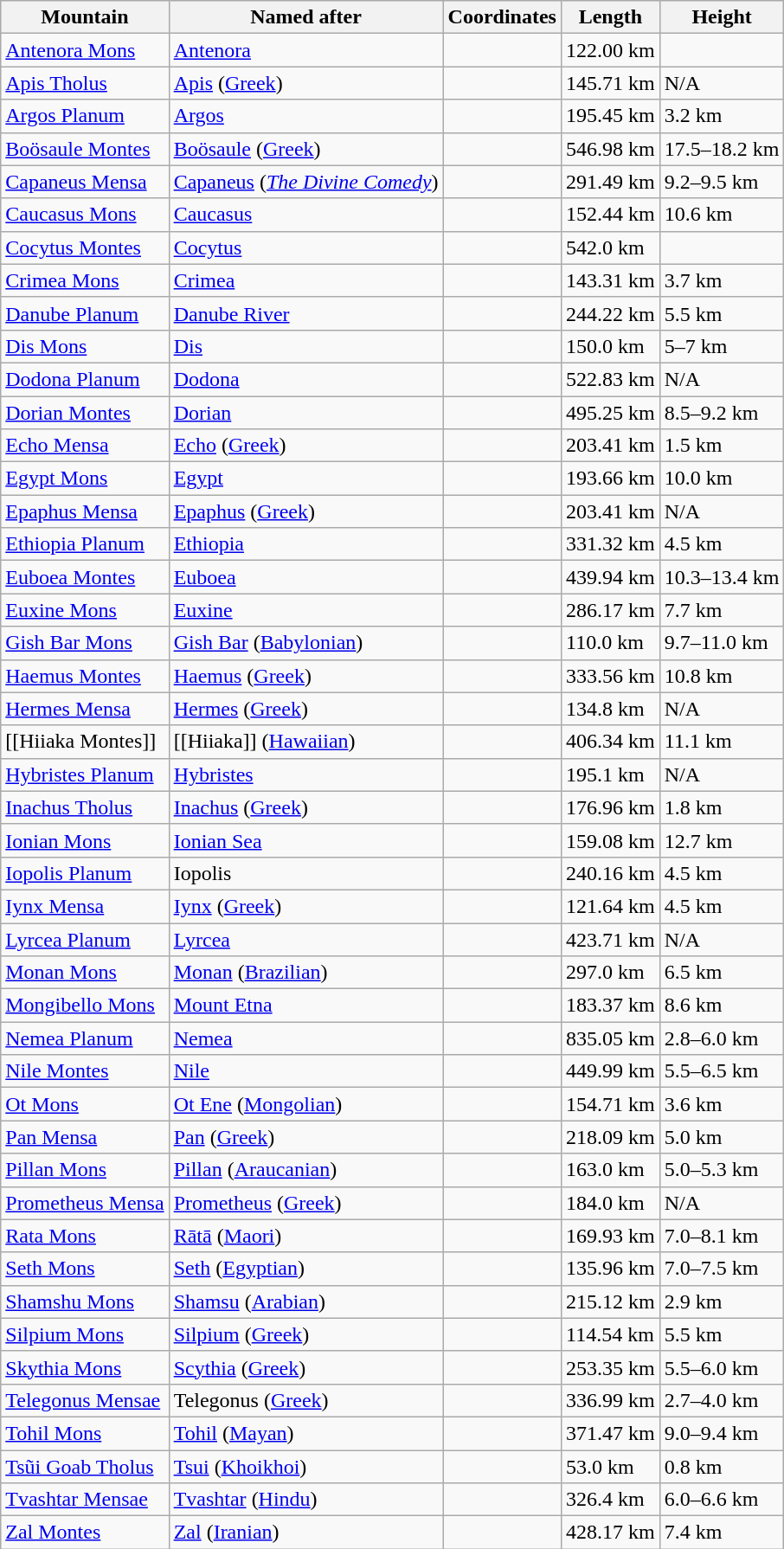<table class="wikitable">
<tr>
<th>Mountain</th>
<th>Named after</th>
<th>Coordinates</th>
<th>Length</th>
<th>Height</th>
</tr>
<tr>
<td><a href='#'>Antenora Mons</a></td>
<td><a href='#'>Antenora</a></td>
<td></td>
<td>122.00 km</td>
<td></td>
</tr>
<tr>
<td><a href='#'>Apis Tholus</a></td>
<td><a href='#'>Apis</a> (<a href='#'>Greek</a>)</td>
<td></td>
<td>145.71 km</td>
<td>N/A</td>
</tr>
<tr>
<td><a href='#'>Argos Planum</a></td>
<td><a href='#'>Argos</a></td>
<td></td>
<td>195.45 km</td>
<td>3.2 km</td>
</tr>
<tr>
<td><a href='#'>Boösaule Montes</a></td>
<td><a href='#'>Boösaule</a> (<a href='#'>Greek</a>)</td>
<td></td>
<td>546.98 km</td>
<td>17.5–18.2 km</td>
</tr>
<tr>
<td><a href='#'>Capaneus Mensa</a></td>
<td><a href='#'>Capaneus</a> (<em><a href='#'>The Divine Comedy</a></em>)</td>
<td></td>
<td>291.49 km</td>
<td>9.2–9.5 km</td>
</tr>
<tr>
<td><a href='#'>Caucasus Mons</a></td>
<td><a href='#'>Caucasus</a></td>
<td></td>
<td>152.44 km</td>
<td>10.6 km</td>
</tr>
<tr>
<td><a href='#'>Cocytus Montes</a></td>
<td><a href='#'>Cocytus</a></td>
<td></td>
<td>542.0 km</td>
<td></td>
</tr>
<tr>
<td><a href='#'>Crimea Mons</a></td>
<td><a href='#'>Crimea</a></td>
<td></td>
<td>143.31 km</td>
<td>3.7 km</td>
</tr>
<tr>
<td><a href='#'>Danube Planum</a></td>
<td><a href='#'>Danube River</a></td>
<td></td>
<td>244.22 km</td>
<td>5.5 km</td>
</tr>
<tr>
<td><a href='#'>Dis Mons</a></td>
<td><a href='#'>Dis</a></td>
<td></td>
<td>150.0 km</td>
<td>5–7 km</td>
</tr>
<tr>
<td><a href='#'>Dodona Planum</a></td>
<td><a href='#'>Dodona</a></td>
<td></td>
<td>522.83 km</td>
<td>N/A</td>
</tr>
<tr>
<td><a href='#'>Dorian Montes</a></td>
<td><a href='#'>Dorian</a></td>
<td></td>
<td>495.25 km</td>
<td>8.5–9.2 km</td>
</tr>
<tr>
<td><a href='#'>Echo Mensa</a></td>
<td><a href='#'>Echo</a> (<a href='#'>Greek</a>)</td>
<td></td>
<td>203.41 km</td>
<td>1.5 km</td>
</tr>
<tr>
<td><a href='#'>Egypt Mons</a></td>
<td><a href='#'>Egypt</a></td>
<td></td>
<td>193.66 km</td>
<td>10.0 km</td>
</tr>
<tr>
<td><a href='#'>Epaphus Mensa</a></td>
<td><a href='#'>Epaphus</a> (<a href='#'>Greek</a>)</td>
<td></td>
<td>203.41 km</td>
<td>N/A</td>
</tr>
<tr>
<td><a href='#'>Ethiopia Planum</a></td>
<td><a href='#'>Ethiopia</a></td>
<td></td>
<td>331.32 km</td>
<td>4.5 km</td>
</tr>
<tr>
<td><a href='#'>Euboea Montes</a></td>
<td><a href='#'>Euboea</a></td>
<td></td>
<td>439.94 km</td>
<td>10.3–13.4 km</td>
</tr>
<tr>
<td><a href='#'>Euxine Mons</a></td>
<td><a href='#'>Euxine</a></td>
<td></td>
<td>286.17 km</td>
<td>7.7 km</td>
</tr>
<tr>
<td><a href='#'>Gish Bar Mons</a></td>
<td><a href='#'>Gish Bar</a> (<a href='#'>Babylonian</a>)</td>
<td></td>
<td>110.0 km</td>
<td>9.7–11.0 km</td>
</tr>
<tr>
<td><a href='#'>Haemus Montes</a></td>
<td><a href='#'>Haemus</a> (<a href='#'>Greek</a>)</td>
<td></td>
<td>333.56 km</td>
<td>10.8 km</td>
</tr>
<tr>
<td><a href='#'>Hermes Mensa</a></td>
<td><a href='#'>Hermes</a> (<a href='#'>Greek</a>)</td>
<td></td>
<td>134.8 km</td>
<td>N/A</td>
</tr>
<tr>
<td>[[Hiiaka Montes]]</td>
<td>[[Hiiaka]] (<a href='#'>Hawaiian</a>)</td>
<td></td>
<td>406.34 km</td>
<td>11.1 km</td>
</tr>
<tr>
<td><a href='#'>Hybristes Planum</a></td>
<td><a href='#'>Hybristes</a></td>
<td></td>
<td>195.1 km</td>
<td>N/A</td>
</tr>
<tr>
<td><a href='#'>Inachus Tholus</a></td>
<td><a href='#'>Inachus</a> (<a href='#'>Greek</a>)</td>
<td></td>
<td>176.96 km</td>
<td>1.8 km</td>
</tr>
<tr>
<td><a href='#'>Ionian Mons</a></td>
<td><a href='#'>Ionian Sea</a></td>
<td></td>
<td>159.08 km</td>
<td>12.7 km</td>
</tr>
<tr>
<td><a href='#'>Iopolis Planum</a></td>
<td>Iopolis</td>
<td></td>
<td>240.16 km</td>
<td>4.5 km</td>
</tr>
<tr>
<td><a href='#'>Iynx Mensa</a></td>
<td><a href='#'>Iynx</a> (<a href='#'>Greek</a>)</td>
<td></td>
<td>121.64 km</td>
<td>4.5 km</td>
</tr>
<tr>
<td><a href='#'>Lyrcea Planum</a></td>
<td><a href='#'>Lyrcea</a></td>
<td></td>
<td>423.71 km</td>
<td>N/A</td>
</tr>
<tr>
<td><a href='#'>Monan Mons</a></td>
<td><a href='#'>Monan</a> (<a href='#'>Brazilian</a>)</td>
<td></td>
<td>297.0 km</td>
<td>6.5 km</td>
</tr>
<tr>
<td><a href='#'>Mongibello Mons</a></td>
<td><a href='#'>Mount Etna</a></td>
<td></td>
<td>183.37 km</td>
<td>8.6 km</td>
</tr>
<tr>
<td><a href='#'>Nemea Planum</a></td>
<td><a href='#'>Nemea</a></td>
<td></td>
<td>835.05 km</td>
<td>2.8–6.0 km</td>
</tr>
<tr>
<td><a href='#'>Nile Montes</a></td>
<td><a href='#'>Nile</a></td>
<td></td>
<td>449.99 km</td>
<td>5.5–6.5 km</td>
</tr>
<tr>
<td><a href='#'>Ot Mons</a></td>
<td><a href='#'>Ot Ene</a> (<a href='#'>Mongolian</a>)</td>
<td></td>
<td>154.71 km</td>
<td>3.6 km</td>
</tr>
<tr>
<td><a href='#'>Pan Mensa</a></td>
<td><a href='#'>Pan</a> (<a href='#'>Greek</a>)</td>
<td></td>
<td>218.09 km</td>
<td>5.0 km</td>
</tr>
<tr>
<td><a href='#'>Pillan Mons</a></td>
<td><a href='#'>Pillan</a> (<a href='#'>Araucanian</a>)</td>
<td></td>
<td>163.0 km</td>
<td>5.0–5.3 km</td>
</tr>
<tr>
<td><a href='#'>Prometheus Mensa</a></td>
<td><a href='#'>Prometheus</a> (<a href='#'>Greek</a>)</td>
<td></td>
<td>184.0 km</td>
<td>N/A</td>
</tr>
<tr>
<td><a href='#'>Rata Mons</a></td>
<td><a href='#'>Rātā</a> (<a href='#'>Maori</a>)</td>
<td></td>
<td>169.93 km</td>
<td>7.0–8.1 km</td>
</tr>
<tr>
<td><a href='#'>Seth Mons</a></td>
<td><a href='#'>Seth</a> (<a href='#'>Egyptian</a>)</td>
<td></td>
<td>135.96 km</td>
<td>7.0–7.5 km</td>
</tr>
<tr>
<td><a href='#'>Shamshu Mons</a></td>
<td><a href='#'>Shamsu</a> (<a href='#'>Arabian</a>)</td>
<td></td>
<td>215.12 km</td>
<td>2.9 km</td>
</tr>
<tr>
<td><a href='#'>Silpium Mons</a></td>
<td><a href='#'>Silpium</a> (<a href='#'>Greek</a>)</td>
<td></td>
<td>114.54 km</td>
<td>5.5 km</td>
</tr>
<tr>
<td><a href='#'>Skythia Mons</a></td>
<td><a href='#'>Scythia</a> (<a href='#'>Greek</a>)</td>
<td></td>
<td>253.35 km</td>
<td>5.5–6.0 km</td>
</tr>
<tr>
<td><a href='#'>Telegonus Mensae</a></td>
<td>Telegonus (<a href='#'>Greek</a>)</td>
<td></td>
<td>336.99 km</td>
<td>2.7–4.0 km</td>
</tr>
<tr>
<td><a href='#'>Tohil Mons</a></td>
<td><a href='#'>Tohil</a> (<a href='#'>Mayan</a>)</td>
<td></td>
<td>371.47 km</td>
<td>9.0–9.4 km</td>
</tr>
<tr>
<td><a href='#'>Tsũi Goab Tholus</a></td>
<td><a href='#'>Tsui</a> (<a href='#'>Khoikhoi</a>)</td>
<td></td>
<td>53.0 km</td>
<td>0.8 km</td>
</tr>
<tr>
<td><a href='#'>Tvashtar Mensae</a></td>
<td><a href='#'>Tvashtar</a> (<a href='#'>Hindu</a>)</td>
<td></td>
<td>326.4 km</td>
<td>6.0–6.6 km</td>
</tr>
<tr>
<td><a href='#'>Zal Montes</a></td>
<td><a href='#'>Zal</a> (<a href='#'>Iranian</a>)</td>
<td></td>
<td>428.17 km</td>
<td>7.4 km</td>
</tr>
</table>
